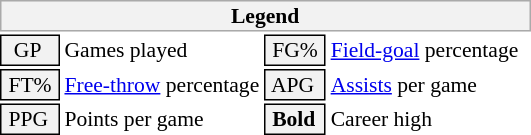<table class="toccolours" style="font-size: 90%; white-space: nowrap;">
<tr>
<th colspan="6" style="background:#f2f2f2; border:1px solid #aaa;">Legend</th>
</tr>
<tr>
<td style="background:#f2f2f2; border:1px solid black;">  GP</td>
<td>Games played</td>
<td style="background:#f2f2f2; border:1px solid black;"> FG% </td>
<td style="padding-right: 8px"><a href='#'>Field-goal</a> percentage</td>
</tr>
<tr>
<td style="background:#f2f2f2; border:1px solid black;"> FT% </td>
<td><a href='#'>Free-throw</a> percentage</td>
<td style="background:#f2f2f2; border:1px solid black;"> APG </td>
<td><a href='#'>Assists</a> per game</td>
</tr>
<tr>
<td style="background:#f2f2f2; border:1px solid black;"> PPG </td>
<td>Points per game</td>
<td style="background-color: #F2F2F2; border: 1px solid black"> <strong>Bold</strong> </td>
<td>Career high</td>
</tr>
<tr>
</tr>
</table>
